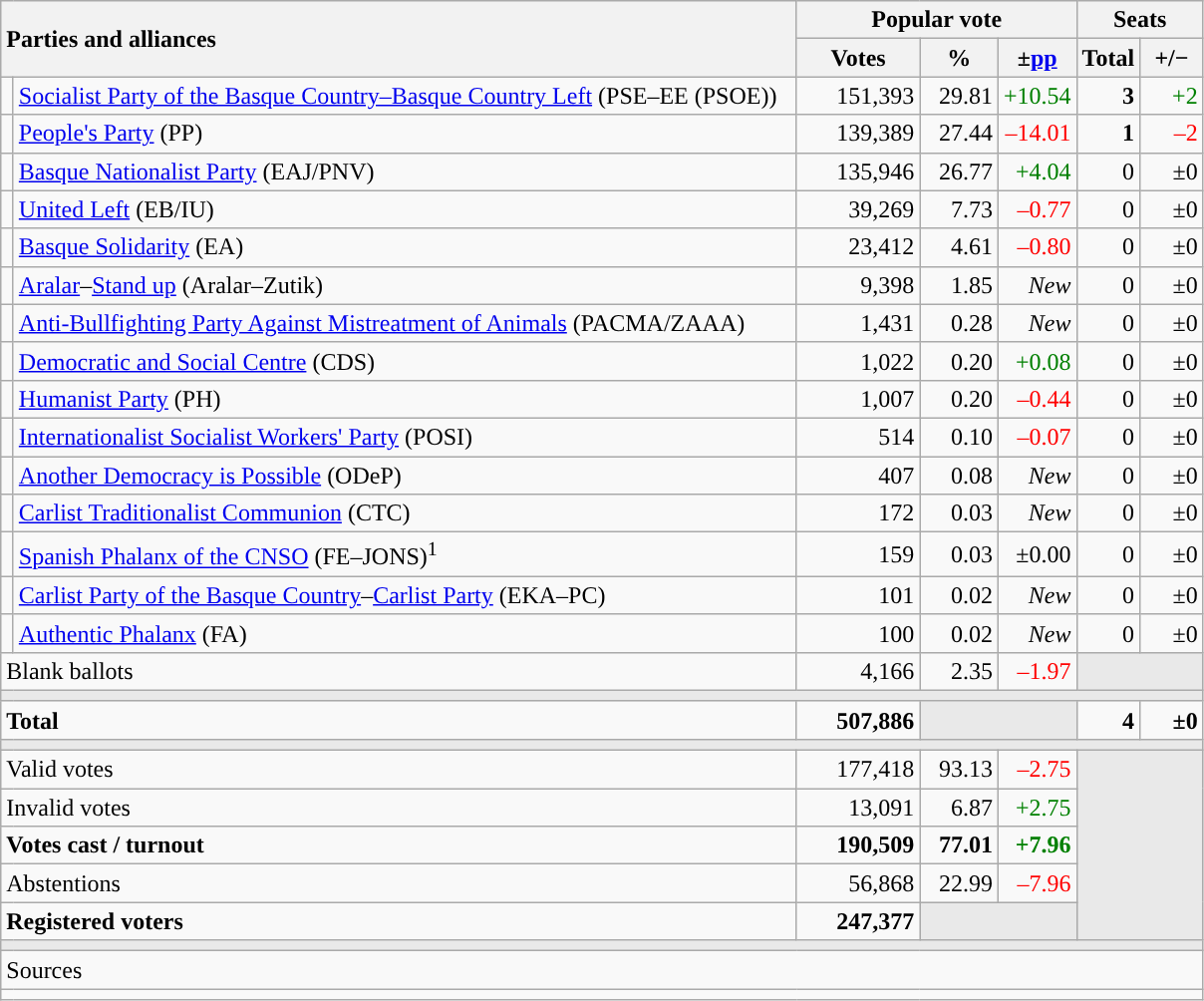<table class="wikitable" style="text-align:right;">
<tr>
<th style="text-align:left;" rowspan="2" colspan="2" width="525">Parties and alliances</th>
<th colspan="3">Popular vote</th>
<th colspan="2">Seats</th>
</tr>
<tr>
<th width="75">Votes</th>
<th width="45">%</th>
<th width="45">±<a href='#'>pp</a></th>
<th width="35">Total</th>
<th width="35">+/−</th>
</tr>
<tr>
<td width="1" style="color:inherit;background:"></td>
<td align="left"><a href='#'>Socialist Party of the Basque Country–Basque Country Left</a> (PSE–EE (PSOE))</td>
<td>151,393</td>
<td>29.81</td>
<td style="color:green;">+10.54</td>
<td><strong>3</strong></td>
<td style="color:green;">+2</td>
</tr>
<tr>
<td style="color:inherit;background:"></td>
<td align="left"><a href='#'>People's Party</a> (PP)</td>
<td>139,389</td>
<td>27.44</td>
<td style="color:red;">–14.01</td>
<td><strong>1</strong></td>
<td style="color:red;">–2</td>
</tr>
<tr>
<td style="color:inherit;background:"></td>
<td align="left"><a href='#'>Basque Nationalist Party</a> (EAJ/PNV)</td>
<td>135,946</td>
<td>26.77</td>
<td style="color:green;">+4.04</td>
<td>0</td>
<td>±0</td>
</tr>
<tr>
<td style="color:inherit;background:"></td>
<td align="left"><a href='#'>United Left</a> (EB/IU)</td>
<td>39,269</td>
<td>7.73</td>
<td style="color:red;">–0.77</td>
<td>0</td>
<td>±0</td>
</tr>
<tr>
<td style="color:inherit;background:"></td>
<td align="left"><a href='#'>Basque Solidarity</a> (EA)</td>
<td>23,412</td>
<td>4.61</td>
<td style="color:red;">–0.80</td>
<td>0</td>
<td>±0</td>
</tr>
<tr>
<td style="color:inherit;background:"></td>
<td align="left"><a href='#'>Aralar</a>–<a href='#'>Stand up</a> (Aralar–Zutik)</td>
<td>9,398</td>
<td>1.85</td>
<td><em>New</em></td>
<td>0</td>
<td>±0</td>
</tr>
<tr>
<td style="color:inherit;background:"></td>
<td align="left"><a href='#'>Anti-Bullfighting Party Against Mistreatment of Animals</a> (PACMA/ZAAA)</td>
<td>1,431</td>
<td>0.28</td>
<td><em>New</em></td>
<td>0</td>
<td>±0</td>
</tr>
<tr>
<td style="color:inherit;background:"></td>
<td align="left"><a href='#'>Democratic and Social Centre</a> (CDS)</td>
<td>1,022</td>
<td>0.20</td>
<td style="color:green;">+0.08</td>
<td>0</td>
<td>±0</td>
</tr>
<tr>
<td style="color:inherit;background:"></td>
<td align="left"><a href='#'>Humanist Party</a> (PH)</td>
<td>1,007</td>
<td>0.20</td>
<td style="color:red;">–0.44</td>
<td>0</td>
<td>±0</td>
</tr>
<tr>
<td style="color:inherit;background:"></td>
<td align="left"><a href='#'>Internationalist Socialist Workers' Party</a> (POSI)</td>
<td>514</td>
<td>0.10</td>
<td style="color:red;">–0.07</td>
<td>0</td>
<td>±0</td>
</tr>
<tr>
<td style="color:inherit;background:"></td>
<td align="left"><a href='#'>Another Democracy is Possible</a> (ODeP)</td>
<td>407</td>
<td>0.08</td>
<td><em>New</em></td>
<td>0</td>
<td>±0</td>
</tr>
<tr>
<td style="color:inherit;background:"></td>
<td align="left"><a href='#'>Carlist Traditionalist Communion</a> (CTC)</td>
<td>172</td>
<td>0.03</td>
<td><em>New</em></td>
<td>0</td>
<td>±0</td>
</tr>
<tr>
<td style="color:inherit;background:"></td>
<td align="left"><a href='#'>Spanish Phalanx of the CNSO</a> (FE–JONS)<sup>1</sup></td>
<td>159</td>
<td>0.03</td>
<td>±0.00</td>
<td>0</td>
<td>±0</td>
</tr>
<tr>
<td style="color:inherit;background:"></td>
<td align="left"><a href='#'>Carlist Party of the Basque Country</a>–<a href='#'>Carlist Party</a> (EKA–PC)</td>
<td>101</td>
<td>0.02</td>
<td><em>New</em></td>
<td>0</td>
<td>±0</td>
</tr>
<tr>
<td style="color:inherit;background:"></td>
<td align="left"><a href='#'>Authentic Phalanx</a> (FA)</td>
<td>100</td>
<td>0.02</td>
<td><em>New</em></td>
<td>0</td>
<td>±0</td>
</tr>
<tr>
<td align="left" colspan="2">Blank ballots</td>
<td>4,166</td>
<td>2.35</td>
<td style="color:red;">–1.97</td>
<td bgcolor="#E9E9E9" colspan="2"></td>
</tr>
<tr>
<td colspan="7" bgcolor="#E9E9E9"></td>
</tr>
<tr style="font-weight:bold;">
<td align="left" colspan="2">Total</td>
<td>507,886</td>
<td bgcolor="#E9E9E9" colspan="2"></td>
<td>4</td>
<td>±0</td>
</tr>
<tr>
<td colspan="7" bgcolor="#E9E9E9"></td>
</tr>
<tr>
<td align="left" colspan="2">Valid votes</td>
<td>177,418</td>
<td>93.13</td>
<td style="color:red;">–2.75</td>
<td bgcolor="#E9E9E9" colspan="2" rowspan="5"></td>
</tr>
<tr>
<td align="left" colspan="2">Invalid votes</td>
<td>13,091</td>
<td>6.87</td>
<td style="color:green;">+2.75</td>
</tr>
<tr style="font-weight:bold;">
<td align="left" colspan="2">Votes cast / turnout</td>
<td>190,509</td>
<td>77.01</td>
<td style="color:green;">+7.96</td>
</tr>
<tr>
<td align="left" colspan="2">Abstentions</td>
<td>56,868</td>
<td>22.99</td>
<td style="color:red;">–7.96</td>
</tr>
<tr style="font-weight:bold;">
<td align="left" colspan="2">Registered voters</td>
<td>247,377</td>
<td bgcolor="#E9E9E9" colspan="2"></td>
</tr>
<tr>
<td colspan="7" bgcolor="#E9E9E9"></td>
</tr>
<tr>
<td align="left" colspan="7">Sources</td>
</tr>
<tr>
<td colspan="7" style="text-align:left; max-width:790px;"></td>
</tr>
</table>
